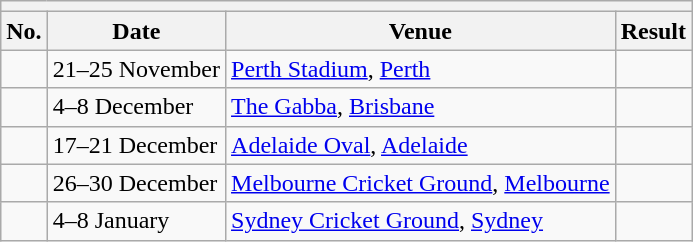<table class="wikitable">
<tr>
<th colspan="4"></th>
</tr>
<tr>
<th>No.</th>
<th>Date</th>
<th>Venue</th>
<th>Result</th>
</tr>
<tr>
<td></td>
<td>21–25 November</td>
<td><a href='#'>Perth Stadium</a>, <a href='#'>Perth</a></td>
<td></td>
</tr>
<tr>
<td></td>
<td>4–8 December</td>
<td><a href='#'>The Gabba</a>, <a href='#'>Brisbane</a></td>
<td></td>
</tr>
<tr>
<td></td>
<td>17–21 December</td>
<td><a href='#'>Adelaide Oval</a>, <a href='#'>Adelaide</a></td>
<td></td>
</tr>
<tr>
<td></td>
<td>26–30 December</td>
<td><a href='#'>Melbourne Cricket Ground</a>, <a href='#'>Melbourne</a></td>
<td></td>
</tr>
<tr>
<td></td>
<td>4–8 January</td>
<td><a href='#'>Sydney Cricket Ground</a>, <a href='#'>Sydney</a></td>
<td></td>
</tr>
</table>
